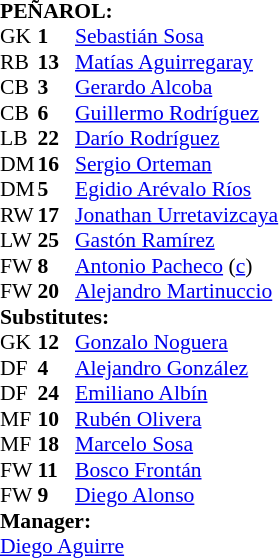<table style="font-size: 90%" cellspacing="0" cellpadding="0">
<tr>
<td colspan="4"><strong>PEÑAROL:</strong></td>
</tr>
<tr>
<th width=25></th>
<th width=25></th>
</tr>
<tr>
<td>GK</td>
<td><strong>1</strong></td>
<td> <a href='#'>Sebastián Sosa</a></td>
</tr>
<tr>
<td>RB</td>
<td><strong>13</strong></td>
<td> <a href='#'>Matías Aguirregaray</a></td>
</tr>
<tr>
<td>CB</td>
<td><strong>3</strong></td>
<td> <a href='#'>Gerardo Alcoba</a></td>
</tr>
<tr>
<td>CB</td>
<td><strong>6</strong></td>
<td> <a href='#'>Guillermo Rodríguez</a></td>
</tr>
<tr>
<td>LB</td>
<td><strong>22</strong></td>
<td> <a href='#'>Darío Rodríguez</a></td>
</tr>
<tr>
<td>DM</td>
<td><strong>16</strong></td>
<td> <a href='#'>Sergio Orteman</a></td>
<td></td>
</tr>
<tr>
<td>DM</td>
<td><strong>5</strong></td>
<td> <a href='#'>Egidio Arévalo Ríos</a></td>
<td></td>
</tr>
<tr>
<td>RW</td>
<td><strong>17</strong></td>
<td> <a href='#'>Jonathan Urretavizcaya</a></td>
</tr>
<tr>
<td>LW</td>
<td><strong>25</strong></td>
<td> <a href='#'>Gastón Ramírez</a></td>
<td></td>
<td></td>
</tr>
<tr>
<td>FW</td>
<td><strong>8</strong></td>
<td> <a href='#'>Antonio Pacheco</a> (<a href='#'>c</a>)</td>
<td></td>
<td></td>
</tr>
<tr>
<td>FW</td>
<td><strong>20</strong></td>
<td> <a href='#'>Alejandro Martinuccio</a></td>
<td></td>
</tr>
<tr>
<td colspan=3><strong>Substitutes:</strong></td>
</tr>
<tr>
<td>GK</td>
<td><strong>12</strong></td>
<td> <a href='#'>Gonzalo Noguera</a></td>
</tr>
<tr>
<td>DF</td>
<td><strong>4</strong></td>
<td> <a href='#'>Alejandro González</a></td>
</tr>
<tr>
<td>DF</td>
<td><strong>24</strong></td>
<td> <a href='#'>Emiliano Albín</a></td>
</tr>
<tr>
<td>MF</td>
<td><strong>10</strong></td>
<td> <a href='#'>Rubén Olivera</a></td>
<td></td>
<td></td>
</tr>
<tr>
<td>MF</td>
<td><strong>18</strong></td>
<td> <a href='#'>Marcelo Sosa</a></td>
</tr>
<tr>
<td>FW</td>
<td><strong>11</strong></td>
<td> <a href='#'>Bosco Frontán</a></td>
</tr>
<tr>
<td>FW</td>
<td><strong>9</strong></td>
<td> <a href='#'>Diego Alonso</a></td>
<td></td>
<td></td>
</tr>
<tr>
<td colspan=3><strong>Manager:</strong></td>
</tr>
<tr>
<td colspan=4> <a href='#'>Diego Aguirre</a></td>
</tr>
</table>
